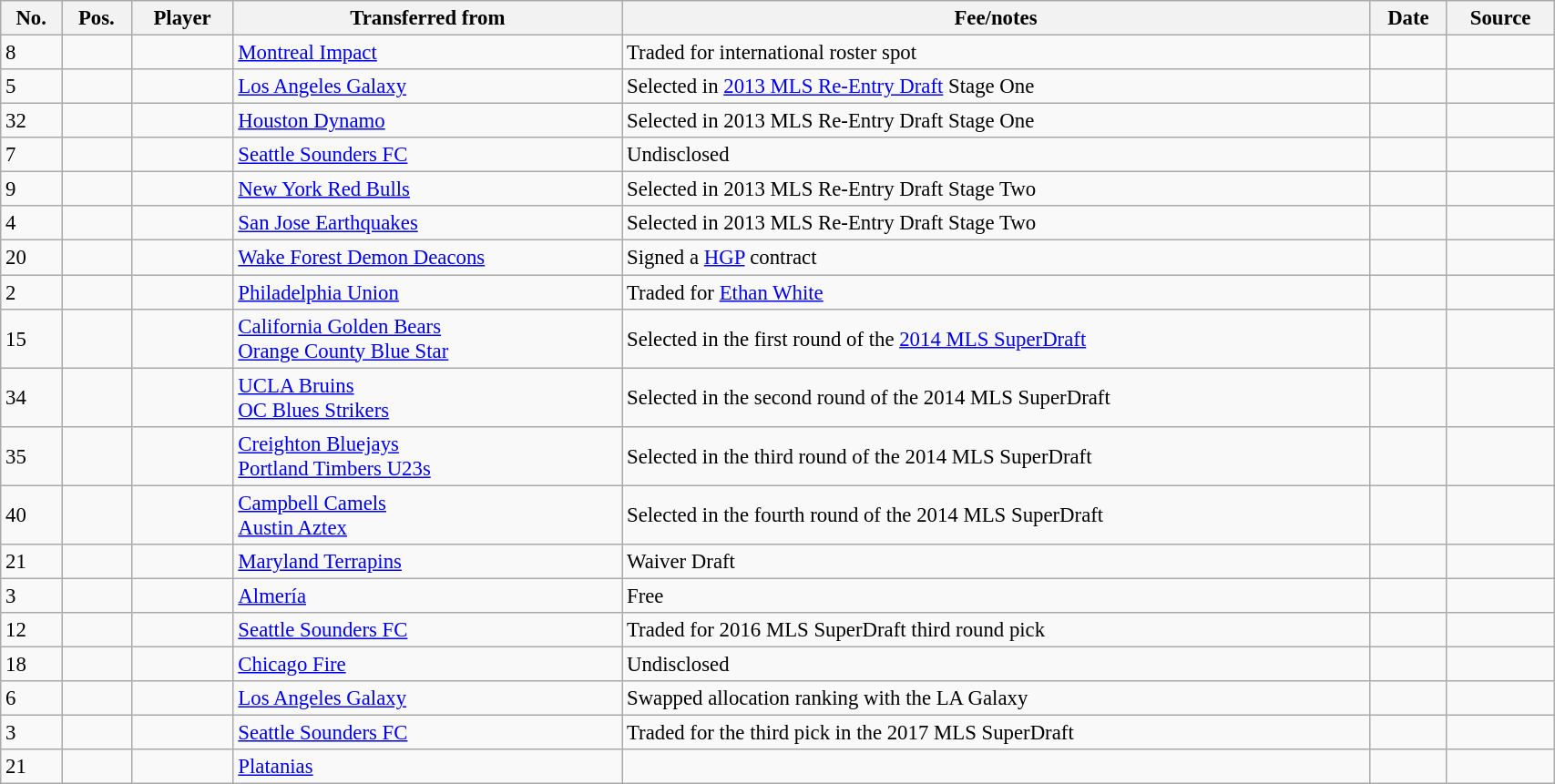<table class="wikitable sortable" style="width:90%; text-align:center; font-size:95%; text-align:left;">
<tr>
<th><strong>No.</strong></th>
<th><strong>Pos.</strong></th>
<th><strong>Player</strong></th>
<th><strong>Transferred from</strong></th>
<th><strong>Fee/notes</strong></th>
<th><strong>Date</strong></th>
<th><strong>Source</strong></th>
</tr>
<tr>
<td>8</td>
<td align=center></td>
<td></td>
<td> <a href='#'>Montreal Impact</a></td>
<td>Traded for international roster spot</td>
<td></td>
<td></td>
</tr>
<tr>
<td>5</td>
<td align=center></td>
<td></td>
<td> <a href='#'>Los Angeles Galaxy</a></td>
<td>Selected in <a href='#'>2013 MLS Re-Entry Draft</a> Stage One</td>
<td></td>
<td></td>
</tr>
<tr>
<td>32</td>
<td align=center></td>
<td></td>
<td> <a href='#'>Houston Dynamo</a></td>
<td>Selected in 2013 MLS Re-Entry Draft Stage One</td>
<td></td>
<td></td>
</tr>
<tr>
<td>7</td>
<td align=center></td>
<td></td>
<td> <a href='#'>Seattle Sounders FC</a></td>
<td>Undisclosed</td>
<td></td>
<td></td>
</tr>
<tr>
<td>9</td>
<td align=center></td>
<td></td>
<td> <a href='#'>New York Red Bulls</a></td>
<td>Selected in 2013 MLS Re-Entry Draft Stage Two</td>
<td></td>
<td></td>
</tr>
<tr>
<td>4</td>
<td align=center></td>
<td></td>
<td> <a href='#'>San Jose Earthquakes</a></td>
<td>Selected in 2013 MLS Re-Entry Draft Stage Two</td>
<td></td>
<td></td>
</tr>
<tr>
<td>20</td>
<td align=center></td>
<td></td>
<td> <a href='#'>Wake Forest Demon Deacons</a></td>
<td>Signed a <a href='#'>HGP</a> contract</td>
<td></td>
<td></td>
</tr>
<tr>
<td>2</td>
<td align=center></td>
<td></td>
<td> <a href='#'>Philadelphia Union</a></td>
<td>Traded for <a href='#'>Ethan White</a></td>
<td></td>
<td></td>
</tr>
<tr>
<td>15</td>
<td align=center></td>
<td></td>
<td> <a href='#'>California Golden Bears</a><br> <a href='#'>Orange County Blue Star</a></td>
<td>Selected in the first round of the <a href='#'>2014 MLS SuperDraft</a></td>
<td></td>
<td></td>
</tr>
<tr>
<td>34</td>
<td align=center></td>
<td></td>
<td> <a href='#'>UCLA Bruins</a><br> <a href='#'>OC Blues Strikers</a></td>
<td>Selected in the second round of the 2014 MLS SuperDraft</td>
<td></td>
<td></td>
</tr>
<tr>
<td>35</td>
<td align=center></td>
<td></td>
<td> <a href='#'>Creighton Bluejays</a><br> <a href='#'>Portland Timbers U23s</a></td>
<td>Selected in the third round of the 2014 MLS SuperDraft</td>
<td></td>
<td></td>
</tr>
<tr>
<td>40</td>
<td align=center></td>
<td></td>
<td> <a href='#'>Campbell Camels</a><br> <a href='#'>Austin Aztex</a></td>
<td>Selected in the fourth round of the 2014 MLS SuperDraft</td>
<td></td>
<td></td>
</tr>
<tr>
<td>21</td>
<td align=center></td>
<td></td>
<td> <a href='#'>Maryland Terrapins</a></td>
<td>Waiver Draft</td>
<td></td>
<td></td>
</tr>
<tr>
<td>3</td>
<td align=center></td>
<td></td>
<td> <a href='#'>Almería</a></td>
<td>Free</td>
<td></td>
<td></td>
</tr>
<tr>
<td>12</td>
<td align=center></td>
<td></td>
<td> <a href='#'>Seattle Sounders FC</a></td>
<td>Traded for 2016 MLS SuperDraft third round pick</td>
<td></td>
<td></td>
</tr>
<tr>
<td>18</td>
<td align=center></td>
<td></td>
<td> <a href='#'>Chicago Fire</a></td>
<td>Undisclosed</td>
<td></td>
<td></td>
</tr>
<tr>
<td>6</td>
<td align=center></td>
<td></td>
<td> <a href='#'>Los Angeles Galaxy</a></td>
<td>Swapped allocation ranking with the LA Galaxy</td>
<td></td>
<td></td>
</tr>
<tr>
<td>3</td>
<td align=center></td>
<td></td>
<td> <a href='#'>Seattle Sounders FC</a></td>
<td>Traded for the third pick in the 2017 MLS SuperDraft</td>
<td></td>
<td></td>
</tr>
<tr>
<td>21</td>
<td align=center></td>
<td></td>
<td> <a href='#'>Platanias</a></td>
<td></td>
<td></td>
<td></td>
</tr>
</table>
